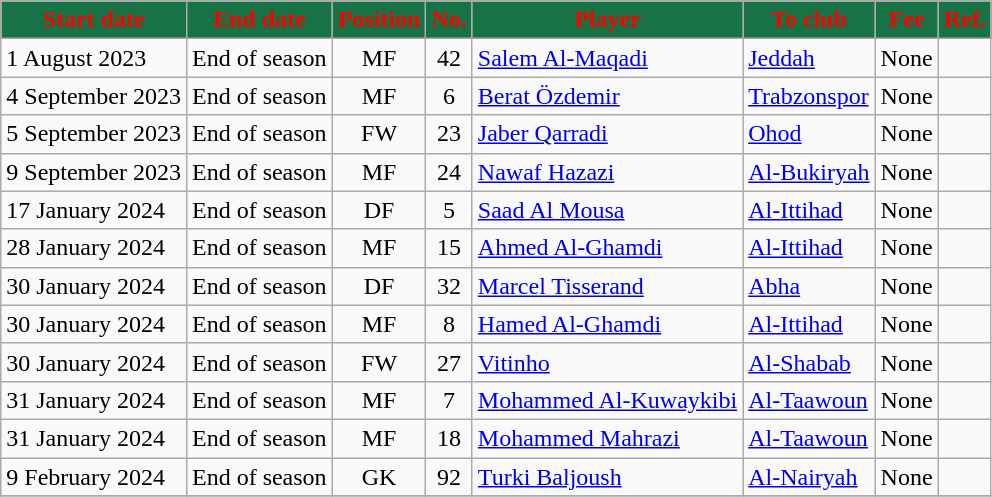<table class="wikitable sortable">
<tr>
<th style="background:#177245; color:red;"><strong>Start date</strong></th>
<th style="background:#177245; color:red;"><strong>End date</strong></th>
<th style="background:#177245; color:red;"><strong>Position</strong></th>
<th style="background:#177245; color:red;"><strong>No.</strong></th>
<th style="background:#177245; color:red;"><strong>Player</strong></th>
<th style="background:#177245; color:red;"><strong>To club</strong></th>
<th style="background:#177245; color:red;"><strong>Fee</strong></th>
<th style="background:#177245; color:red;"><strong>Ref.</strong></th>
</tr>
<tr>
<td>1 August 2023</td>
<td>End of season</td>
<td style="text-align:center;">MF</td>
<td style="text-align:center;">42</td>
<td style="text-align:left;"> <a href='#'>Salem Al-Maqadi</a></td>
<td style="text-align:left;"> <a href='#'>Jeddah</a></td>
<td>None</td>
<td></td>
</tr>
<tr>
<td>4 September 2023</td>
<td>End of season</td>
<td style="text-align:center;">MF</td>
<td style="text-align:center;">6</td>
<td style="text-align:left;"> <a href='#'>Berat Özdemir</a></td>
<td style="text-align:left;"> <a href='#'>Trabzonspor</a></td>
<td>None</td>
<td></td>
</tr>
<tr>
<td>5 September 2023</td>
<td>End of season</td>
<td style="text-align:center;">FW</td>
<td style="text-align:center;">23</td>
<td style="text-align:left;"> <a href='#'>Jaber Qarradi</a></td>
<td style="text-align:left;"> <a href='#'>Ohod</a></td>
<td>None</td>
<td></td>
</tr>
<tr>
<td>9 September 2023</td>
<td>End of season</td>
<td style="text-align:center;">MF</td>
<td style="text-align:center;">24</td>
<td style="text-align:left;"> <a href='#'>Nawaf Hazazi</a></td>
<td style="text-align:left;"> <a href='#'>Al-Bukiryah</a></td>
<td>None</td>
<td></td>
</tr>
<tr>
<td>17 January 2024</td>
<td>End of season</td>
<td style="text-align:center;">DF</td>
<td style="text-align:center;">5</td>
<td style="text-align:left;"> <a href='#'>Saad Al Mousa</a></td>
<td style="text-align:left;"> <a href='#'>Al-Ittihad</a></td>
<td>None</td>
<td></td>
</tr>
<tr>
<td>28 January 2024</td>
<td>End of season</td>
<td style="text-align:center;">MF</td>
<td style="text-align:center;">15</td>
<td style="text-align:left;"> <a href='#'>Ahmed Al-Ghamdi</a></td>
<td style="text-align:left;"> <a href='#'>Al-Ittihad</a></td>
<td>None</td>
<td></td>
</tr>
<tr>
<td>30 January 2024</td>
<td>End of season</td>
<td style="text-align:center;">DF</td>
<td style="text-align:center;">32</td>
<td style="text-align:left;"> <a href='#'>Marcel Tisserand</a></td>
<td style="text-align:left;"> <a href='#'>Abha</a></td>
<td>None</td>
<td></td>
</tr>
<tr>
<td>30 January 2024</td>
<td>End of season</td>
<td style="text-align:center;">MF</td>
<td style="text-align:center;">8</td>
<td style="text-align:left;"> <a href='#'>Hamed Al-Ghamdi</a></td>
<td style="text-align:left;"> <a href='#'>Al-Ittihad</a></td>
<td>None</td>
<td></td>
</tr>
<tr>
<td>30 January 2024</td>
<td>End of season</td>
<td style="text-align:center;">FW</td>
<td style="text-align:center;">27</td>
<td style="text-align:left;"> <a href='#'>Vitinho</a></td>
<td style="text-align:left;"> <a href='#'>Al-Shabab</a></td>
<td>None</td>
<td></td>
</tr>
<tr>
<td>31 January 2024</td>
<td>End of season</td>
<td style="text-align:center;">MF</td>
<td style="text-align:center;">7</td>
<td style="text-align:left;"> <a href='#'>Mohammed Al-Kuwaykibi</a></td>
<td style="text-align:left;"> <a href='#'>Al-Taawoun</a></td>
<td>None</td>
<td></td>
</tr>
<tr>
<td>31 January 2024</td>
<td>End of season</td>
<td style="text-align:center;">MF</td>
<td style="text-align:center;">18</td>
<td style="text-align:left;"> <a href='#'>Mohammed Mahrazi</a></td>
<td style="text-align:left;"> <a href='#'>Al-Taawoun</a></td>
<td>None</td>
<td></td>
</tr>
<tr>
<td>9 February 2024</td>
<td>End of season</td>
<td style="text-align:center;">GK</td>
<td style="text-align:center;">92</td>
<td style="text-align:left;"> <a href='#'>Turki Baljoush</a></td>
<td style="text-align:left;"> <a href='#'>Al-Nairyah</a></td>
<td>None</td>
<td></td>
</tr>
<tr>
</tr>
</table>
